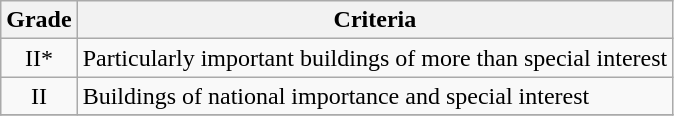<table class="wikitable" border="1">
<tr>
<th>Grade</th>
<th>Criteria</th>
</tr>
<tr>
<td align="center" >II*</td>
<td>Particularly important buildings of more than special interest</td>
</tr>
<tr>
<td align="center" >II</td>
<td>Buildings of national importance and special interest</td>
</tr>
<tr>
</tr>
</table>
